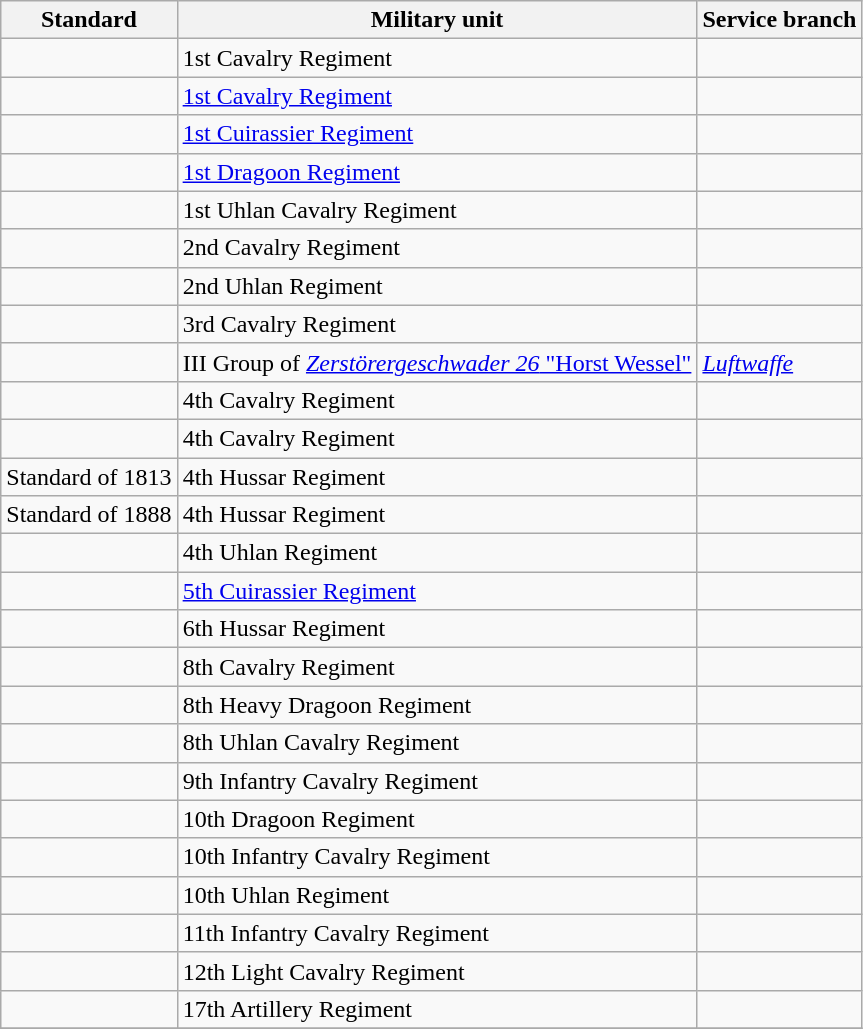<table class="wikitable sortable">
<tr>
<th>Standard</th>
<th>Military unit</th>
<th>Service branch</th>
</tr>
<tr>
<td></td>
<td>1st Cavalry Regiment</td>
<td></td>
</tr>
<tr>
<td></td>
<td><a href='#'>1st Cavalry Regiment</a></td>
<td></td>
</tr>
<tr>
<td></td>
<td><a href='#'>1st Cuirassier Regiment</a></td>
<td></td>
</tr>
<tr>
<td></td>
<td><a href='#'>1st Dragoon Regiment</a></td>
<td></td>
</tr>
<tr>
<td></td>
<td>1st Uhlan Cavalry Regiment</td>
<td></td>
</tr>
<tr>
<td></td>
<td>2nd Cavalry Regiment</td>
<td></td>
</tr>
<tr>
<td></td>
<td>2nd Uhlan Regiment</td>
<td></td>
</tr>
<tr>
<td></td>
<td>3rd Cavalry Regiment</td>
<td></td>
</tr>
<tr>
<td></td>
<td>III Group of <a href='#'><em>Zerstörergeschwader 26</em> "Horst Wessel"</a></td>
<td><em><a href='#'>Luftwaffe</a></em></td>
</tr>
<tr>
<td></td>
<td>4th Cavalry Regiment</td>
<td></td>
</tr>
<tr>
<td></td>
<td>4th Cavalry Regiment</td>
<td></td>
</tr>
<tr>
<td>Standard of 1813</td>
<td>4th Hussar Regiment</td>
<td></td>
</tr>
<tr>
<td>Standard of 1888</td>
<td>4th Hussar Regiment</td>
<td></td>
</tr>
<tr>
<td></td>
<td>4th Uhlan Regiment</td>
<td></td>
</tr>
<tr>
<td></td>
<td><a href='#'>5th Cuirassier Regiment</a></td>
<td></td>
</tr>
<tr>
<td></td>
<td>6th Hussar Regiment</td>
<td></td>
</tr>
<tr>
<td></td>
<td>8th Cavalry Regiment</td>
<td></td>
</tr>
<tr>
<td></td>
<td>8th Heavy Dragoon Regiment</td>
<td></td>
</tr>
<tr>
<td></td>
<td>8th Uhlan Cavalry Regiment</td>
<td></td>
</tr>
<tr>
<td></td>
<td>9th Infantry Cavalry Regiment</td>
<td></td>
</tr>
<tr>
<td></td>
<td>10th Dragoon Regiment</td>
<td></td>
</tr>
<tr>
<td></td>
<td>10th Infantry Cavalry Regiment</td>
<td></td>
</tr>
<tr>
<td></td>
<td>10th Uhlan Regiment</td>
<td></td>
</tr>
<tr>
<td></td>
<td>11th Infantry Cavalry Regiment</td>
<td></td>
</tr>
<tr>
<td></td>
<td>12th Light Cavalry Regiment</td>
<td></td>
</tr>
<tr>
<td></td>
<td>17th Artillery Regiment</td>
<td></td>
</tr>
<tr>
</tr>
</table>
